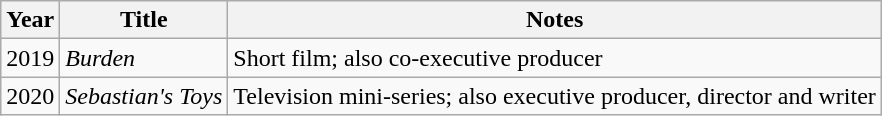<table class="wikitable">
<tr>
<th>Year</th>
<th>Title</th>
<th>Notes</th>
</tr>
<tr>
<td>2019</td>
<td><em>Burden</em></td>
<td>Short film; also co-executive producer</td>
</tr>
<tr>
<td>2020</td>
<td><em>Sebastian's Toys</em></td>
<td>Television mini-series; also executive producer, director and writer</td>
</tr>
</table>
